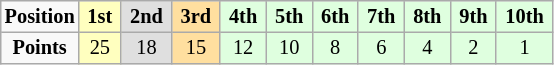<table border="2" cellpadding="2" cellspacing="0" style="margin:0 1em 0 0; background:#f9f9f9; border:1px #aaa solid; border-collapse:collapse; font-size:85%; text-align:center">
<tr>
<th>Position</th>
<td style="background:#ffffbf;"> <strong>1st</strong> </td>
<td style="background:#dfdfdf;"> <strong>2nd</strong> </td>
<td style="background:#ffdf9f;"> <strong>3rd</strong> </td>
<td style="background:#dfffdf;"> <strong>4th</strong> </td>
<td style="background:#dfffdf;"> <strong>5th</strong> </td>
<td style="background:#dfffdf;"> <strong>6th</strong> </td>
<td style="background:#dfffdf;"> <strong>7th</strong> </td>
<td style="background:#dfffdf;"> <strong>8th</strong> </td>
<td style="background:#dfffdf;"> <strong>9th</strong> </td>
<td style="background:#dfffdf;"> <strong>10th</strong> </td>
</tr>
<tr>
<th>Points</th>
<td style="background:#ffffbf;">25</td>
<td style="background:#dfdfdf;">18</td>
<td style="background:#ffdf9f;">15</td>
<td style="background:#dfffdf;">12</td>
<td style="background:#dfffdf;">10</td>
<td style="background:#dfffdf;">8</td>
<td style="background:#dfffdf;">6</td>
<td style="background:#dfffdf;">4</td>
<td style="background:#dfffdf;">2</td>
<td style="background:#dfffdf;">1</td>
</tr>
</table>
